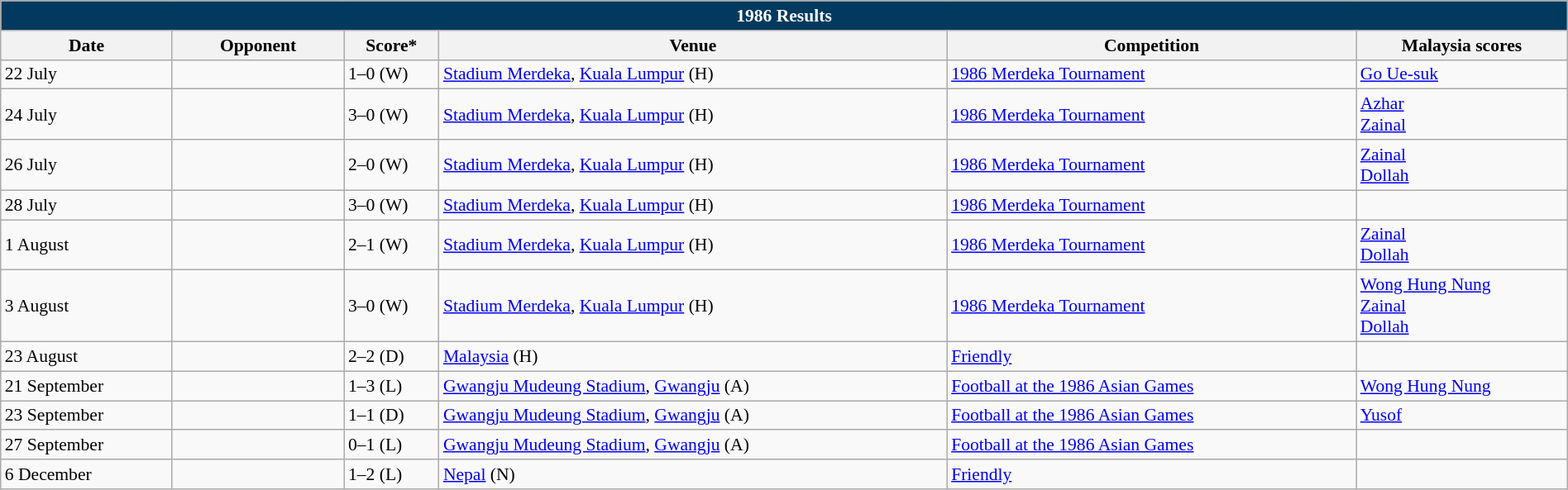<table class="wikitable" width=100% style="text-align:left;font-size:90%;">
<tr>
<th colspan=9 style="background: #013A5E; color: #FFFFFF;">1986 Results</th>
</tr>
<tr>
<th width=80>Date</th>
<th width=80>Opponent</th>
<th width=20>Score*</th>
<th width=250>Venue</th>
<th width=200>Competition</th>
<th width=100>Malaysia scores</th>
</tr>
<tr>
<td>22 July</td>
<td></td>
<td>1–0 (W)</td>
<td><a href='#'>Stadium Merdeka</a>, <a href='#'>Kuala Lumpur</a> (H)</td>
<td><a href='#'>1986 Merdeka Tournament</a></td>
<td><a href='#'>Go Ue-suk</a> </td>
</tr>
<tr>
<td>24 July</td>
<td></td>
<td>3–0 (W)</td>
<td><a href='#'>Stadium Merdeka</a>, <a href='#'>Kuala Lumpur</a> (H)</td>
<td><a href='#'>1986 Merdeka Tournament</a></td>
<td><a href='#'>Azhar</a> <br><a href='#'>Zainal</a> </td>
</tr>
<tr>
<td>26 July</td>
<td></td>
<td>2–0 (W)</td>
<td><a href='#'>Stadium Merdeka</a>, <a href='#'>Kuala Lumpur</a> (H)</td>
<td><a href='#'>1986 Merdeka Tournament</a></td>
<td><a href='#'>Zainal</a> <br><a href='#'>Dollah</a> </td>
</tr>
<tr>
<td>28 July</td>
<td></td>
<td>3–0 (W)</td>
<td><a href='#'>Stadium Merdeka</a>, <a href='#'>Kuala Lumpur</a> (H)</td>
<td><a href='#'>1986 Merdeka Tournament</a></td>
<td></td>
</tr>
<tr>
<td>1 August</td>
<td></td>
<td>2–1 (W)</td>
<td><a href='#'>Stadium Merdeka</a>, <a href='#'>Kuala Lumpur</a> (H)</td>
<td><a href='#'>1986 Merdeka Tournament</a></td>
<td><a href='#'>Zainal</a> <br><a href='#'>Dollah</a> </td>
</tr>
<tr>
<td>3 August</td>
<td></td>
<td>3–0 (W)</td>
<td><a href='#'>Stadium Merdeka</a>, <a href='#'>Kuala Lumpur</a> (H)</td>
<td><a href='#'>1986 Merdeka Tournament</a></td>
<td><a href='#'>Wong Hung Nung</a> <br><a href='#'>Zainal</a> <br><a href='#'>Dollah</a> </td>
</tr>
<tr>
<td>23 August</td>
<td></td>
<td>2–2 (D)</td>
<td><a href='#'>Malaysia</a> (H)</td>
<td><a href='#'>Friendly</a></td>
<td></td>
</tr>
<tr>
<td>21 September</td>
<td></td>
<td>1–3 (L)</td>
<td><a href='#'>Gwangju Mudeung Stadium</a>, <a href='#'>Gwangju</a> (A)</td>
<td><a href='#'>Football at the 1986 Asian Games</a></td>
<td><a href='#'>Wong Hung Nung</a> </td>
</tr>
<tr>
<td>23 September</td>
<td></td>
<td>1–1 (D)</td>
<td><a href='#'>Gwangju Mudeung Stadium</a>, <a href='#'>Gwangju</a> (A)</td>
<td><a href='#'>Football at the 1986 Asian Games</a></td>
<td><a href='#'>Yusof</a> </td>
</tr>
<tr>
<td>27 September</td>
<td></td>
<td>0–1 (L)</td>
<td><a href='#'>Gwangju Mudeung Stadium</a>, <a href='#'>Gwangju</a> (A)</td>
<td><a href='#'>Football at the 1986 Asian Games</a></td>
<td></td>
</tr>
<tr>
<td>6 December</td>
<td></td>
<td>1–2 (L)</td>
<td><a href='#'>Nepal</a> (N)</td>
<td><a href='#'>Friendly</a></td>
<td></td>
</tr>
</table>
